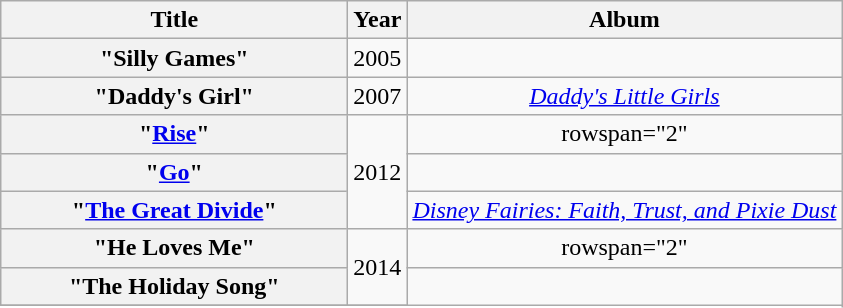<table class="wikitable plainrowheaders" style="text-align:center;" border="1">
<tr>
<th scope="col" style="width:14em;">Title</th>
<th scope="col">Year</th>
<th scope="col">Album</th>
</tr>
<tr>
<th scope="row">"Silly Games"<br></th>
<td>2005</td>
<td></td>
</tr>
<tr>
<th scope="row">"Daddy's Girl"</th>
<td>2007</td>
<td><em><a href='#'>Daddy's Little Girls</a></em></td>
</tr>
<tr>
<th scope="row">"<a href='#'>Rise</a>"</th>
<td rowspan="3">2012</td>
<td>rowspan="2" </td>
</tr>
<tr>
<th scope="row">"<a href='#'>Go</a>"</th>
</tr>
<tr>
<th scope="row">"<a href='#'>The Great Divide</a>"</th>
<td><em><a href='#'>Disney Fairies: Faith, Trust, and Pixie Dust</a></em></td>
</tr>
<tr>
<th scope="row">"He Loves Me"</th>
<td rowspan="2">2014</td>
<td>rowspan="2" </td>
</tr>
<tr>
<th scope="row">"The Holiday Song"</th>
</tr>
<tr>
</tr>
</table>
